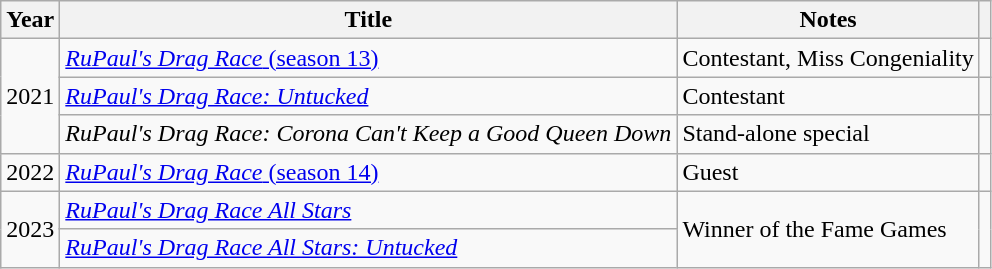<table class="wikitable">
<tr>
<th>Year</th>
<th>Title</th>
<th>Notes</th>
<th style="text-align: center;" class="unsortable"></th>
</tr>
<tr>
<td rowspan=3>2021</td>
<td><a href='#'><em>RuPaul's Drag Race</em> (season 13)</a></td>
<td>Contestant, Miss Congeniality</td>
<td></td>
</tr>
<tr>
<td><em><a href='#'>RuPaul's Drag Race: Untucked</a></em></td>
<td>Contestant</td>
<td></td>
</tr>
<tr>
<td><em>RuPaul's Drag Race: Corona Can't Keep a Good Queen Down</em></td>
<td>Stand-alone special</td>
<td></td>
</tr>
<tr>
<td>2022</td>
<td><a href='#'><em>RuPaul's Drag Race</em> (season 14)</a></td>
<td>Guest</td>
<td></td>
</tr>
<tr>
<td rowspan=2>2023</td>
<td scope="row"><em><a href='#'>RuPaul's Drag Race All Stars</a></em></td>
<td rowspan="2">Winner of the Fame Games</td>
<td rowspan="2" style="text-align: center;"></td>
</tr>
<tr>
<td scope="row"><em><a href='#'>RuPaul's Drag Race All Stars: Untucked</a></em></td>
</tr>
</table>
